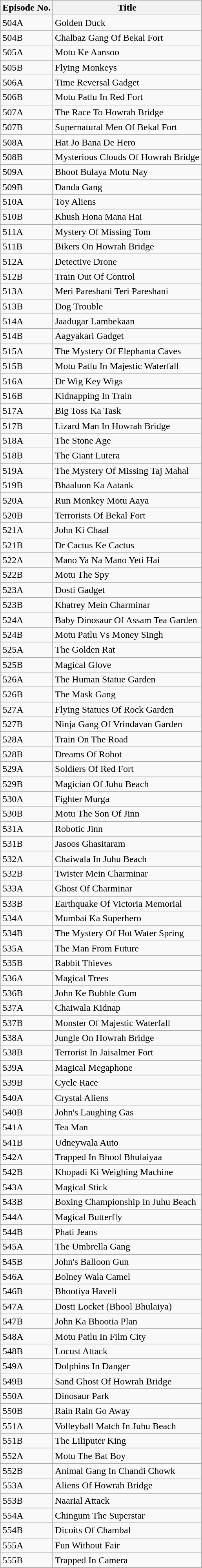<table class="wikitable">
<tr>
<th>Episode No.</th>
<th>Title</th>
</tr>
<tr>
<td>504A</td>
<td>Golden Duck</td>
</tr>
<tr>
<td>504B</td>
<td>Chalbaz Gang Of Bekal Fort</td>
</tr>
<tr>
<td>505A</td>
<td>Motu Ke Aansoo</td>
</tr>
<tr>
<td>505B</td>
<td>Flying Monkeys</td>
</tr>
<tr>
<td>506A</td>
<td>Time Reversal Gadget</td>
</tr>
<tr>
<td>506B</td>
<td>Motu Patlu In Red Fort</td>
</tr>
<tr>
<td>507A</td>
<td>The Race To Howrah Bridge</td>
</tr>
<tr>
<td>507B</td>
<td>Supernatural Men Of Bekal Fort</td>
</tr>
<tr>
<td>508A</td>
<td>Hat Jo Bana De Hero</td>
</tr>
<tr>
<td>508B</td>
<td>Mysterious Clouds Of Howrah Bridge</td>
</tr>
<tr>
<td>509A</td>
<td>Bhoot Bulaya Motu Nay</td>
</tr>
<tr>
<td>509B</td>
<td>Danda Gang</td>
</tr>
<tr>
<td>510A</td>
<td>Toy Aliens</td>
</tr>
<tr>
<td>510B</td>
<td>Khush Hona Mana Hai</td>
</tr>
<tr>
<td>511A</td>
<td>Mystery Of Missing Tom</td>
</tr>
<tr>
<td>511B</td>
<td>Bikers On Howrah Bridge</td>
</tr>
<tr>
<td>512A</td>
<td>Detective Drone</td>
</tr>
<tr>
<td>512B</td>
<td>Train Out Of Control</td>
</tr>
<tr>
<td>513A</td>
<td>Meri Pareshani Teri Pareshani</td>
</tr>
<tr>
<td>513B</td>
<td>Dog Trouble</td>
</tr>
<tr>
<td>514A</td>
<td>Jaadugar Lambekaan</td>
</tr>
<tr>
<td>514B</td>
<td>Aagyakari Gadget</td>
</tr>
<tr>
<td>515A</td>
<td>The Mystery Of Elephanta Caves</td>
</tr>
<tr>
<td>515B</td>
<td>Motu Patlu In Majestic Waterfall</td>
</tr>
<tr>
<td>516A</td>
<td>Dr Wig Key Wigs</td>
</tr>
<tr>
<td>516B</td>
<td>Kidnapping In Train</td>
</tr>
<tr>
<td>517A</td>
<td>Big Toss Ka Task</td>
</tr>
<tr>
<td>517B</td>
<td>Lizard Man In Howrah Bridge</td>
</tr>
<tr>
<td>518A</td>
<td>The Stone Age</td>
</tr>
<tr>
<td>518B</td>
<td>The Giant Lutera</td>
</tr>
<tr>
<td>519A</td>
<td>The Mystery Of Missing Taj Mahal</td>
</tr>
<tr>
<td>519B</td>
<td>Bhaaluon Ka Aatank</td>
</tr>
<tr>
<td>520A</td>
<td>Run Monkey Motu Aaya</td>
</tr>
<tr>
<td>520B</td>
<td>Terrorists Of Bekal Fort</td>
</tr>
<tr>
<td>521A</td>
<td>John Ki Chaal</td>
</tr>
<tr>
<td>521B</td>
<td>Dr Cactus Ke Cactus</td>
</tr>
<tr>
<td>522A</td>
<td>Mano Ya Na Mano Yeti Hai</td>
</tr>
<tr>
<td>522B</td>
<td>Motu The Spy</td>
</tr>
<tr>
<td>523A</td>
<td>Dosti Gadget</td>
</tr>
<tr>
<td>523B</td>
<td>Khatrey Mein Charminar</td>
</tr>
<tr>
<td>524A</td>
<td>Baby Dinosaur Of Assam Tea Garden</td>
</tr>
<tr>
<td>524B</td>
<td>Motu Patlu Vs Money Singh</td>
</tr>
<tr>
<td>525A</td>
<td>The Golden Rat</td>
</tr>
<tr>
<td>525B</td>
<td>Magical Glove</td>
</tr>
<tr>
<td>526A</td>
<td>The Human Statue Garden</td>
</tr>
<tr>
<td>526B</td>
<td>The Mask Gang</td>
</tr>
<tr>
<td>527A</td>
<td>Flying Statues Of Rock Garden</td>
</tr>
<tr>
<td>527B</td>
<td>Ninja Gang Of Vrindavan Garden</td>
</tr>
<tr>
<td>528A</td>
<td>Train On The Road</td>
</tr>
<tr>
<td>528B</td>
<td>Dreams Of Robot</td>
</tr>
<tr>
<td>529A</td>
<td>Soldiers Of Red Fort</td>
</tr>
<tr>
<td>529B</td>
<td>Magician Of Juhu Beach</td>
</tr>
<tr>
<td>530A</td>
<td>Fighter Murga</td>
</tr>
<tr>
<td>530B</td>
<td>Motu The Son Of Jinn</td>
</tr>
<tr>
<td>531A</td>
<td>Robotic Jinn</td>
</tr>
<tr>
<td>531B</td>
<td>Jasoos Ghasitaram</td>
</tr>
<tr>
<td>532A</td>
<td>Chaiwala In Juhu Beach</td>
</tr>
<tr>
<td>532B</td>
<td>Twister Mein Charminar</td>
</tr>
<tr>
<td>533A</td>
<td>Ghost Of Charminar</td>
</tr>
<tr>
<td>533B</td>
<td>Earthquake Of Victoria Memorial</td>
</tr>
<tr>
<td>534A</td>
<td>Mumbai Ka Superhero</td>
</tr>
<tr>
<td>534B</td>
<td>The Mystery Of Hot Water Spring</td>
</tr>
<tr>
<td>535A</td>
<td>The Man From Future</td>
</tr>
<tr>
<td>535B</td>
<td>Rabbit Thieves</td>
</tr>
<tr>
<td>536A</td>
<td>Magical Trees</td>
</tr>
<tr>
<td>536B</td>
<td>John Ke Bubble Gum</td>
</tr>
<tr>
<td>537A</td>
<td>Chaiwala Kidnap</td>
</tr>
<tr>
<td>537B</td>
<td>Monster Of Majestic Waterfall</td>
</tr>
<tr>
<td>538A</td>
<td>Jungle On Howrah Bridge</td>
</tr>
<tr>
<td>538B</td>
<td>Terrorist In Jaisalmer Fort</td>
</tr>
<tr>
<td>539A</td>
<td>Magical Megaphone</td>
</tr>
<tr>
<td>539B</td>
<td>Cycle Race</td>
</tr>
<tr>
<td>540A</td>
<td>Crystal Aliens</td>
</tr>
<tr>
<td>540B</td>
<td>John's Laughing Gas</td>
</tr>
<tr>
<td>541A</td>
<td>Tea Man</td>
</tr>
<tr>
<td>541B</td>
<td>Udneywala Auto</td>
</tr>
<tr>
<td>542A</td>
<td>Trapped In Bhool Bhulaiyaa</td>
</tr>
<tr>
<td>542B</td>
<td>Khopadi Ki Weighing Machine</td>
</tr>
<tr>
<td>543A</td>
<td>Magical Stick</td>
</tr>
<tr>
<td>543B</td>
<td>Boxing Championship In Juhu Beach</td>
</tr>
<tr>
<td>544A</td>
<td>Magical Butterfly</td>
</tr>
<tr>
<td>544B</td>
<td>Phati Jeans</td>
</tr>
<tr>
<td>545A</td>
<td>The Umbrella Gang</td>
</tr>
<tr>
<td>545B</td>
<td>John's Balloon Gun</td>
</tr>
<tr>
<td>546A</td>
<td>Bolney Wala Camel</td>
</tr>
<tr>
<td>546B</td>
<td>Bhootiya Haveli</td>
</tr>
<tr>
<td>547A</td>
<td>Dosti Locket (Bhool Bhulaiya)</td>
</tr>
<tr>
<td>547B</td>
<td>John Ka Bhootia Plan</td>
</tr>
<tr>
<td>548A</td>
<td>Motu Patlu In Film City</td>
</tr>
<tr>
<td>548B</td>
<td>Locust Attack</td>
</tr>
<tr>
<td>549A</td>
<td>Dolphins In Danger</td>
</tr>
<tr>
<td>549B</td>
<td>Sand Ghost Of Howrah Bridge</td>
</tr>
<tr>
<td>550A</td>
<td>Dinosaur Park</td>
</tr>
<tr>
<td>550B</td>
<td>Rain Rain Go Away</td>
</tr>
<tr>
<td>551A</td>
<td>Volleyball Match In Juhu Beach</td>
</tr>
<tr>
<td>551B</td>
<td>The Liliputer King</td>
</tr>
<tr>
<td>552A</td>
<td>Motu The Bat Boy</td>
</tr>
<tr>
<td>552B</td>
<td>Animal Gang In Chandi Chowk</td>
</tr>
<tr>
<td>553A</td>
<td>Aliens Of Howrah Bridge</td>
</tr>
<tr>
<td>553B</td>
<td>Naarial Attack</td>
</tr>
<tr>
<td>554A</td>
<td>Chingum The Superstar</td>
</tr>
<tr>
<td>554B</td>
<td>Dicoits Of Chambal</td>
</tr>
<tr>
<td>555A</td>
<td>Fun Without Fair</td>
</tr>
<tr>
<td>555B</td>
<td>Trapped In Camera</td>
</tr>
</table>
